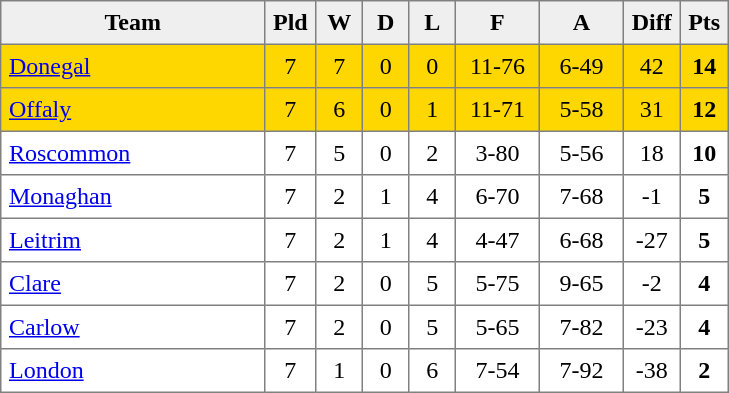<table style=border-collapse:collapse border=1 cellspacing=0 cellpadding=5>
<tr align=center bgcolor=#efefef>
<th width=165>Team</th>
<th width=20>Pld</th>
<th width=20>W</th>
<th width=20>D</th>
<th width=20>L</th>
<th width=45>F</th>
<th width=45>A</th>
<th width=20>Diff</th>
<th width=20>Pts</th>
</tr>
<tr align=center style= "background:gold;">
<td style="text-align:left"><a href='#'>Donegal</a></td>
<td>7</td>
<td>7</td>
<td>0</td>
<td>0</td>
<td>11-76</td>
<td>6-49</td>
<td>42</td>
<td><strong>14</strong></td>
</tr>
<tr align=center style= "background:gold;">
<td style="text-align:left"><a href='#'>Offaly</a></td>
<td>7</td>
<td>6</td>
<td>0</td>
<td>1</td>
<td>11-71</td>
<td>5-58</td>
<td>31</td>
<td><strong>12</strong></td>
</tr>
<tr align=center style= "">
<td style="text-align:left"><a href='#'>Roscommon</a></td>
<td>7</td>
<td>5</td>
<td>0</td>
<td>2</td>
<td>3-80</td>
<td>5-56</td>
<td>18</td>
<td><strong>10</strong></td>
</tr>
<tr align=center style= "">
<td style="text-align:left"><a href='#'>Monaghan</a></td>
<td>7</td>
<td>2</td>
<td>1</td>
<td>4</td>
<td>6-70</td>
<td>7-68</td>
<td>-1</td>
<td><strong>5</strong></td>
</tr>
<tr align=center style= "">
<td style="text-align:left"><a href='#'>Leitrim</a></td>
<td>7</td>
<td>2</td>
<td>1</td>
<td>4</td>
<td>4-47</td>
<td>6-68</td>
<td>-27</td>
<td><strong>5</strong></td>
</tr>
<tr align=center style= "">
<td style="text-align:left"><a href='#'>Clare</a></td>
<td>7</td>
<td>2</td>
<td>0</td>
<td>5</td>
<td>5-75</td>
<td>9-65</td>
<td>-2</td>
<td><strong>4</strong></td>
</tr>
<tr align=center style= "">
<td style="text-align:left"><a href='#'>Carlow</a></td>
<td>7</td>
<td>2</td>
<td>0</td>
<td>5</td>
<td>5-65</td>
<td>7-82</td>
<td>-23</td>
<td><strong>4</strong></td>
</tr>
<tr align=center style= "">
<td style="text-align:left"><a href='#'>London</a></td>
<td>7</td>
<td>1</td>
<td>0</td>
<td>6</td>
<td>7-54</td>
<td>7-92</td>
<td>-38</td>
<td><strong>2</strong></td>
</tr>
</table>
